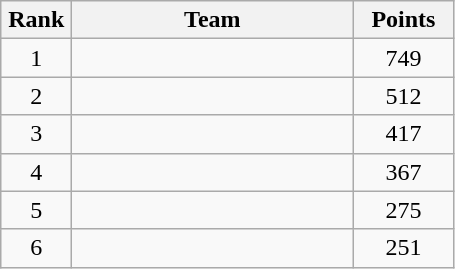<table class="wikitable" style="text-align:center;">
<tr>
<th width=40>Rank</th>
<th width=180>Team</th>
<th width=60>Points</th>
</tr>
<tr>
<td>1</td>
<td align=left></td>
<td>749</td>
</tr>
<tr>
<td>2</td>
<td align=left></td>
<td>512</td>
</tr>
<tr>
<td>3</td>
<td align=left></td>
<td>417</td>
</tr>
<tr>
<td>4</td>
<td align=left></td>
<td>367</td>
</tr>
<tr>
<td>5</td>
<td align=left></td>
<td>275</td>
</tr>
<tr>
<td>6</td>
<td align=left></td>
<td>251</td>
</tr>
</table>
